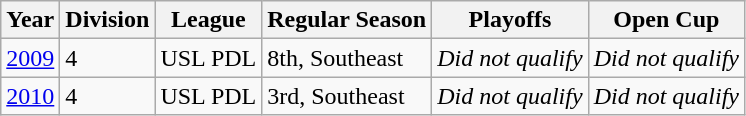<table class="wikitable">
<tr>
<th>Year</th>
<th>Division</th>
<th>League</th>
<th>Regular Season</th>
<th>Playoffs</th>
<th>Open Cup</th>
</tr>
<tr>
<td><a href='#'>2009</a></td>
<td>4</td>
<td>USL PDL</td>
<td>8th, Southeast</td>
<td><em>Did not qualify</em></td>
<td><em>Did not qualify</em></td>
</tr>
<tr>
<td><a href='#'>2010</a></td>
<td>4</td>
<td>USL PDL</td>
<td>3rd, Southeast</td>
<td><em>Did not qualify</em></td>
<td><em>Did not qualify</em></td>
</tr>
</table>
